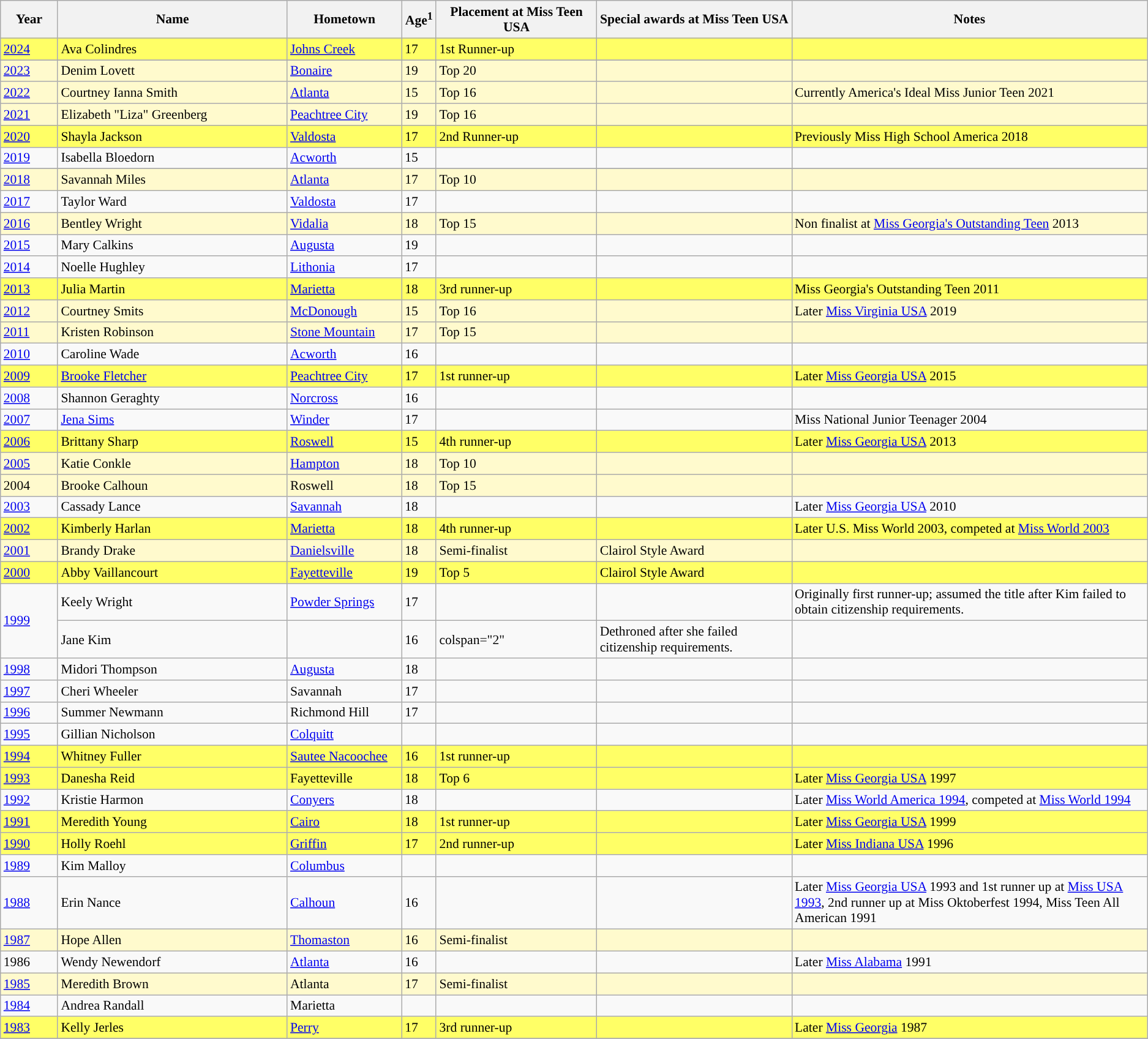<table class="wikitable"style="font-size:90%;">
<tr bgcolor="#efefef">
<th width=5%>Year</th>
<th width=20%>Name</th>
<th width=10%>Hometown</th>
<th width=3%>Age<sup>1</sup></th>
<th width=14%>Placement at Miss Teen USA</th>
<th width=17%>Special awards at Miss Teen  USA</th>
<th width=31%>Notes</th>
</tr>
<tr style="background-color:#FFFF66;">
<td><a href='#'>2024</a></td>
<td>Ava Colindres</td>
<td><a href='#'> Johns Creek</a></td>
<td>17</td>
<td>1st Runner-up</td>
<td></td>
<td></td>
</tr>
<tr>
</tr>
<tr style="background-color:#FFFACD;”">
<td><a href='#'>2023</a></td>
<td>Denim Lovett</td>
<td><a href='#'>Bonaire</a></td>
<td>19</td>
<td>Top 20</td>
<td></td>
<td></td>
</tr>
<tr style="background-color:#FFFACD;”">
<td><a href='#'>2022</a></td>
<td>Courtney Ianna Smith</td>
<td><a href='#'>Atlanta</a></td>
<td>15</td>
<td>Top 16</td>
<td></td>
<td>Currently America's Ideal Miss Junior Teen 2021</td>
</tr>
<tr style="background-color:#FFFACD">
<td><a href='#'>2021</a></td>
<td>Elizabeth "Liza" Greenberg</td>
<td><a href='#'>Peachtree City</a></td>
<td>19</td>
<td>Top 16</td>
<td></td>
<td></td>
</tr>
<tr style="background-color:#FFFF66;">
<td><a href='#'>2020</a></td>
<td>Shayla Jackson</td>
<td><a href='#'>Valdosta</a></td>
<td>17</td>
<td>2nd Runner-up</td>
<td></td>
<td>Previously Miss High School America 2018</td>
</tr>
<tr>
<td><a href='#'>2019</a></td>
<td>Isabella Bloedorn</td>
<td><a href='#'>Acworth</a></td>
<td>15</td>
<td></td>
<td></td>
<td></td>
</tr>
<tr>
</tr>
<tr style="background-color:#FFFACD;”">
<td><a href='#'>2018</a></td>
<td>Savannah Miles</td>
<td><a href='#'>Atlanta</a></td>
<td>17</td>
<td>Top 10</td>
<td></td>
<td></td>
</tr>
<tr>
<td><a href='#'>2017</a></td>
<td>Taylor Ward</td>
<td><a href='#'>Valdosta</a></td>
<td>17</td>
<td></td>
<td></td>
<td></td>
</tr>
<tr style="background-color:#FFFACD;">
<td><a href='#'>2016</a></td>
<td>Bentley Wright</td>
<td><a href='#'>Vidalia</a></td>
<td>18</td>
<td>Top 15</td>
<td></td>
<td>Non finalist at <a href='#'>Miss Georgia's Outstanding Teen</a> 2013</td>
</tr>
<tr>
<td><a href='#'>2015</a></td>
<td>Mary Calkins</td>
<td><a href='#'>Augusta</a></td>
<td>19</td>
<td></td>
<td></td>
<td></td>
</tr>
<tr>
<td><a href='#'>2014</a></td>
<td>Noelle Hughley</td>
<td><a href='#'>Lithonia</a></td>
<td>17</td>
<td></td>
<td></td>
<td></td>
</tr>
<tr style="background-color:#FFFF66;">
<td><a href='#'>2013</a></td>
<td>Julia Martin</td>
<td><a href='#'>Marietta</a></td>
<td>18</td>
<td>3rd runner-up</td>
<td></td>
<td>Miss Georgia's Outstanding Teen 2011</td>
</tr>
<tr style="background-color:#FFFACD;">
<td><a href='#'>2012</a></td>
<td>Courtney Smits</td>
<td><a href='#'>McDonough</a></td>
<td>15</td>
<td>Top 16</td>
<td></td>
<td>Later <a href='#'>Miss Virginia USA</a> 2019</td>
</tr>
<tr style="background-color:#FFFACD;">
<td><a href='#'>2011</a></td>
<td>Kristen Robinson</td>
<td><a href='#'>Stone Mountain</a></td>
<td>17</td>
<td>Top 15</td>
<td></td>
<td></td>
</tr>
<tr>
<td><a href='#'>2010</a></td>
<td>Caroline Wade</td>
<td><a href='#'>Acworth</a></td>
<td>16</td>
<td></td>
<td></td>
<td></td>
</tr>
<tr style="background-color:#FFFF66;">
<td><a href='#'>2009</a></td>
<td><a href='#'>Brooke Fletcher</a></td>
<td><a href='#'>Peachtree City</a></td>
<td>17</td>
<td>1st runner-up</td>
<td></td>
<td>Later <a href='#'>Miss Georgia USA</a> 2015</td>
</tr>
<tr>
<td><a href='#'>2008</a></td>
<td>Shannon Geraghty</td>
<td><a href='#'>Norcross</a></td>
<td>16</td>
<td></td>
<td></td>
<td></td>
</tr>
<tr>
<td><a href='#'>2007</a></td>
<td><a href='#'>Jena Sims</a></td>
<td><a href='#'>Winder</a></td>
<td>17</td>
<td></td>
<td></td>
<td>Miss National Junior Teenager 2004</td>
</tr>
<tr style="background-color:#FFFF66;">
<td><a href='#'>2006</a></td>
<td>Brittany Sharp</td>
<td><a href='#'>Roswell</a></td>
<td>15</td>
<td>4th runner-up</td>
<td></td>
<td>Later <a href='#'>Miss Georgia USA</a> 2013</td>
</tr>
<tr style="background-color:#FFFACD;">
<td><a href='#'>2005</a></td>
<td>Katie Conkle</td>
<td><a href='#'>Hampton</a></td>
<td>18</td>
<td>Top 10</td>
<td></td>
<td></td>
</tr>
<tr style="background-color:#FFFACD;">
<td>2004</td>
<td>Brooke Calhoun</td>
<td>Roswell</td>
<td>18</td>
<td>Top 15</td>
<td></td>
<td></td>
</tr>
<tr>
<td><a href='#'>2003</a></td>
<td>Cassady Lance</td>
<td><a href='#'>Savannah</a></td>
<td>18</td>
<td></td>
<td></td>
<td>Later <a href='#'>Miss Georgia USA</a> 2010</td>
</tr>
<tr style="background-color:#FFFF66;">
<td><a href='#'>2002</a></td>
<td>Kimberly Harlan</td>
<td><a href='#'>Marietta</a></td>
<td>18</td>
<td>4th runner-up</td>
<td></td>
<td>Later U.S. Miss World 2003, competed at <a href='#'>Miss World 2003</a></td>
</tr>
<tr style="background-color:#FFFACD;">
<td><a href='#'>2001</a></td>
<td>Brandy Drake</td>
<td><a href='#'>Danielsville</a></td>
<td>18</td>
<td>Semi-finalist</td>
<td>Clairol Style Award</td>
<td></td>
</tr>
<tr style="background-color:#FFFF66;">
<td><a href='#'>2000</a></td>
<td>Abby Vaillancourt</td>
<td><a href='#'>Fayetteville</a></td>
<td>19</td>
<td>Top 5</td>
<td>Clairol Style Award</td>
<td></td>
</tr>
<tr>
<td rowspan=2><a href='#'>1999</a></td>
<td>Keely Wright</td>
<td><a href='#'>Powder Springs</a></td>
<td>17</td>
<td></td>
<td></td>
<td>Originally first runner-up; assumed the title after Kim failed to obtain citizenship requirements.</td>
</tr>
<tr>
<td>Jane Kim</td>
<td></td>
<td>16</td>
<td>colspan="2" </td>
<td>Dethroned after she failed citizenship requirements.</td>
</tr>
<tr>
<td><a href='#'>1998</a></td>
<td>Midori Thompson</td>
<td><a href='#'>Augusta</a></td>
<td>18</td>
<td></td>
<td></td>
<td></td>
</tr>
<tr>
<td><a href='#'>1997</a></td>
<td>Cheri Wheeler</td>
<td>Savannah</td>
<td>17</td>
<td></td>
<td></td>
<td></td>
</tr>
<tr>
<td><a href='#'>1996</a></td>
<td>Summer Newmann</td>
<td>Richmond Hill</td>
<td>17</td>
<td></td>
<td></td>
<td></td>
</tr>
<tr>
<td><a href='#'>1995</a></td>
<td>Gillian Nicholson</td>
<td><a href='#'>Colquitt</a></td>
<td></td>
<td></td>
<td></td>
<td></td>
</tr>
<tr style="background-color:#FFFF66;">
<td><a href='#'>1994</a></td>
<td>Whitney Fuller</td>
<td><a href='#'>Sautee Nacoochee</a></td>
<td>16</td>
<td>1st runner-up</td>
<td></td>
<td></td>
</tr>
<tr style="background-color:#FFFF66;">
<td><a href='#'>1993</a></td>
<td>Danesha Reid</td>
<td>Fayetteville</td>
<td>18</td>
<td>Top 6</td>
<td></td>
<td>Later <a href='#'>Miss Georgia USA</a> 1997</td>
</tr>
<tr>
<td><a href='#'>1992</a></td>
<td>Kristie Harmon</td>
<td><a href='#'>Conyers</a></td>
<td>18</td>
<td></td>
<td></td>
<td>Later <a href='#'>Miss World America 1994</a>, competed at <a href='#'>Miss World 1994</a></td>
</tr>
<tr style="background-color:#FFFF66;">
<td><a href='#'>1991</a></td>
<td>Meredith Young</td>
<td><a href='#'>Cairo</a></td>
<td>18</td>
<td>1st runner-up</td>
<td></td>
<td>Later <a href='#'>Miss Georgia USA</a> 1999</td>
</tr>
<tr style="background-color:#FFFF66;">
<td><a href='#'>1990</a></td>
<td>Holly Roehl</td>
<td><a href='#'>Griffin</a></td>
<td>17</td>
<td>2nd runner-up</td>
<td></td>
<td>Later <a href='#'>Miss Indiana USA</a> 1996</td>
</tr>
<tr>
<td><a href='#'>1989</a></td>
<td>Kim Malloy</td>
<td><a href='#'>Columbus</a></td>
<td></td>
<td></td>
<td></td>
<td></td>
</tr>
<tr>
<td><a href='#'>1988</a></td>
<td>Erin Nance</td>
<td><a href='#'>Calhoun</a></td>
<td>16</td>
<td></td>
<td></td>
<td>Later <a href='#'>Miss Georgia USA</a> 1993 and 1st runner up at <a href='#'>Miss USA 1993</a>, 2nd runner up at Miss Oktoberfest 1994, Miss Teen All American 1991</td>
</tr>
<tr style="background-color:#FFFACD;">
<td><a href='#'>1987</a></td>
<td>Hope Allen</td>
<td><a href='#'>Thomaston</a></td>
<td>16</td>
<td>Semi-finalist</td>
<td></td>
<td></td>
</tr>
<tr>
<td>1986</td>
<td>Wendy Newendorf</td>
<td><a href='#'>Atlanta</a></td>
<td>16</td>
<td></td>
<td></td>
<td>Later <a href='#'>Miss Alabama</a> 1991</td>
</tr>
<tr style="background-color:#FFFACD;">
<td><a href='#'>1985</a></td>
<td>Meredith Brown</td>
<td>Atlanta</td>
<td>17</td>
<td>Semi-finalist</td>
<td></td>
<td></td>
</tr>
<tr>
<td><a href='#'>1984</a></td>
<td>Andrea Randall</td>
<td>Marietta</td>
<td></td>
<td></td>
<td></td>
<td></td>
</tr>
<tr style="background-color:#FFFF66;">
<td><a href='#'>1983</a></td>
<td>Kelly Jerles</td>
<td><a href='#'>Perry</a></td>
<td>17</td>
<td>3rd runner-up</td>
<td></td>
<td>Later <a href='#'>Miss Georgia</a> 1987</td>
</tr>
<tr>
</tr>
</table>
